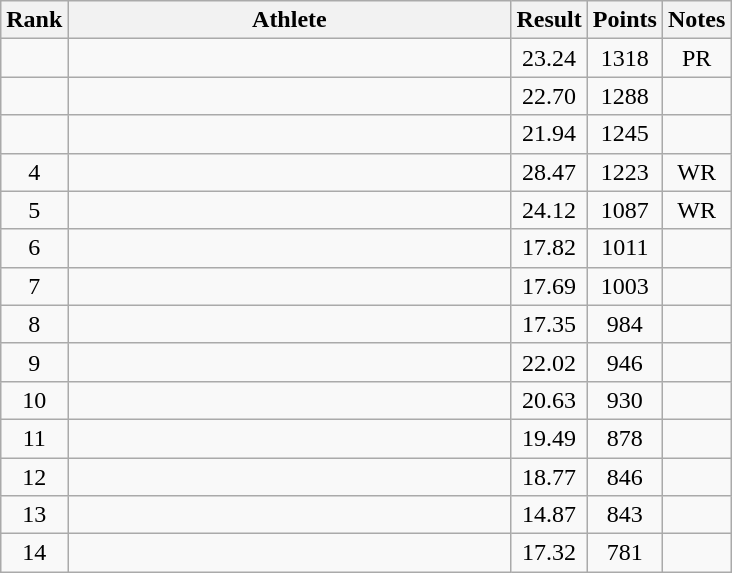<table class="wikitable" style="text-align:center">
<tr>
<th>Rank</th>
<th Style="width:18em">Athlete</th>
<th>Result</th>
<th>Points</th>
<th>Notes</th>
</tr>
<tr>
<td></td>
<td style="text-align:left"></td>
<td>23.24</td>
<td>1318</td>
<td>PR</td>
</tr>
<tr>
<td></td>
<td style="text-align:left"></td>
<td>22.70</td>
<td>1288</td>
<td></td>
</tr>
<tr>
<td></td>
<td style="text-align:left"></td>
<td>21.94</td>
<td>1245</td>
<td></td>
</tr>
<tr>
<td>4</td>
<td style="text-align:left"></td>
<td>28.47</td>
<td>1223</td>
<td>WR</td>
</tr>
<tr>
<td>5</td>
<td style="text-align:left"></td>
<td>24.12</td>
<td>1087</td>
<td>WR</td>
</tr>
<tr>
<td>6</td>
<td style="text-align:left"></td>
<td>17.82</td>
<td>1011</td>
<td></td>
</tr>
<tr>
<td>7</td>
<td style="text-align:left"></td>
<td>17.69</td>
<td>1003</td>
<td></td>
</tr>
<tr>
<td>8</td>
<td style="text-align:left"></td>
<td>17.35</td>
<td>984</td>
<td></td>
</tr>
<tr>
<td>9</td>
<td style="text-align:left"></td>
<td>22.02</td>
<td>946</td>
<td></td>
</tr>
<tr>
<td>10</td>
<td style="text-align:left"></td>
<td>20.63</td>
<td>930</td>
<td></td>
</tr>
<tr>
<td>11</td>
<td style="text-align:left"></td>
<td>19.49</td>
<td>878</td>
<td></td>
</tr>
<tr>
<td>12</td>
<td style="text-align:left"></td>
<td>18.77</td>
<td>846</td>
<td></td>
</tr>
<tr>
<td>13</td>
<td style="text-align:left"></td>
<td>14.87</td>
<td>843</td>
<td></td>
</tr>
<tr>
<td>14</td>
<td style="text-align:left"></td>
<td>17.32</td>
<td>781</td>
<td></td>
</tr>
</table>
